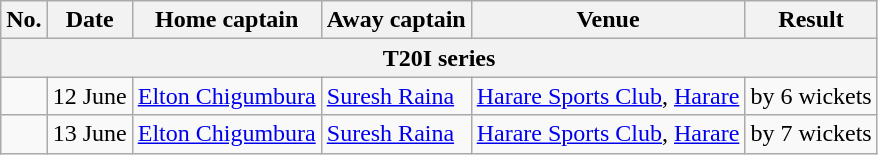<table class="wikitable">
<tr>
<th>No.</th>
<th>Date</th>
<th>Home captain</th>
<th>Away captain</th>
<th>Venue</th>
<th>Result</th>
</tr>
<tr>
<th colspan="9">T20I series</th>
</tr>
<tr>
<td></td>
<td>12 June</td>
<td><a href='#'>Elton Chigumbura</a></td>
<td><a href='#'>Suresh Raina</a></td>
<td><a href='#'>Harare Sports Club</a>, <a href='#'>Harare</a></td>
<td> by 6 wickets</td>
</tr>
<tr>
<td></td>
<td>13 June</td>
<td><a href='#'>Elton Chigumbura</a></td>
<td><a href='#'>Suresh Raina</a></td>
<td><a href='#'>Harare Sports Club</a>, <a href='#'>Harare</a></td>
<td> by 7 wickets</td>
</tr>
</table>
